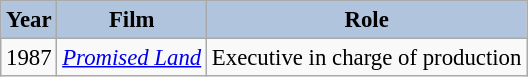<table class="wikitable" style="font-size:95%;">
<tr>
<th style="background:#B0C4DE;">Year</th>
<th style="background:#B0C4DE;">Film</th>
<th style="background:#B0C4DE;">Role</th>
</tr>
<tr>
<td>1987</td>
<td><em><a href='#'>Promised Land</a></em></td>
<td>Executive in charge of production</td>
</tr>
</table>
